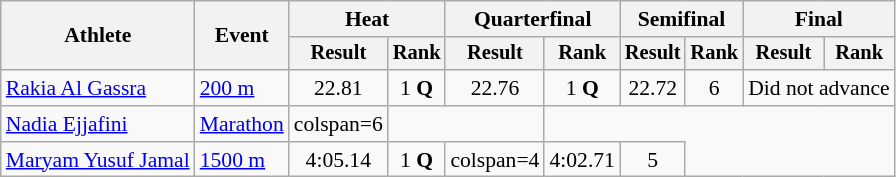<table class=wikitable style="font-size:90%">
<tr>
<th rowspan="2">Athlete</th>
<th rowspan="2">Event</th>
<th colspan="2">Heat</th>
<th colspan="2">Quarterfinal</th>
<th colspan="2">Semifinal</th>
<th colspan="2">Final</th>
</tr>
<tr style="font-size:95%">
<th>Result</th>
<th>Rank</th>
<th>Result</th>
<th>Rank</th>
<th>Result</th>
<th>Rank</th>
<th>Result</th>
<th>Rank</th>
</tr>
<tr align=center>
<td align=left><a href='#'>Rakia Al Gassra</a></td>
<td align=left><a href='#'>200 m</a></td>
<td>22.81</td>
<td>1 <strong>Q</strong></td>
<td>22.76</td>
<td>1 <strong>Q</strong></td>
<td>22.72</td>
<td>6</td>
<td colspan=2>Did not advance</td>
</tr>
<tr align=center>
<td align=left><a href='#'>Nadia Ejjafini</a></td>
<td align=left><a href='#'>Marathon</a></td>
<td>colspan=6 </td>
<td colspan=2></td>
</tr>
<tr align=center>
<td align=left><a href='#'>Maryam Yusuf Jamal</a></td>
<td align=left><a href='#'>1500 m</a></td>
<td>4:05.14</td>
<td>1 <strong>Q</strong></td>
<td>colspan=4 </td>
<td>4:02.71</td>
<td>5</td>
</tr>
</table>
